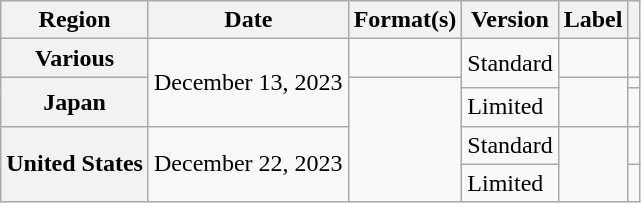<table class="wikitable plainrowheaders">
<tr>
<th scope="col">Region</th>
<th scope="col">Date</th>
<th scope="col">Format(s)</th>
<th scope="col">Version</th>
<th scope="col">Label</th>
<th scope="col"></th>
</tr>
<tr>
<th scope="row">Various</th>
<td rowspan="3">December 13, 2023</td>
<td></td>
<td rowspan="2">Standard</td>
<td></td>
<td align="center"></td>
</tr>
<tr>
<th rowspan="2" scope="row">Japan</th>
<td rowspan="4"></td>
<td rowspan="2"></td>
<td align="center"></td>
</tr>
<tr>
<td>Limited</td>
<td align="center"></td>
</tr>
<tr>
<th scope="row" rowspan="2">United States</th>
<td rowspan="2">December 22, 2023</td>
<td>Standard</td>
<td rowspan="2"></td>
<td align="center"></td>
</tr>
<tr>
<td>Limited</td>
<td align="center"></td>
</tr>
</table>
